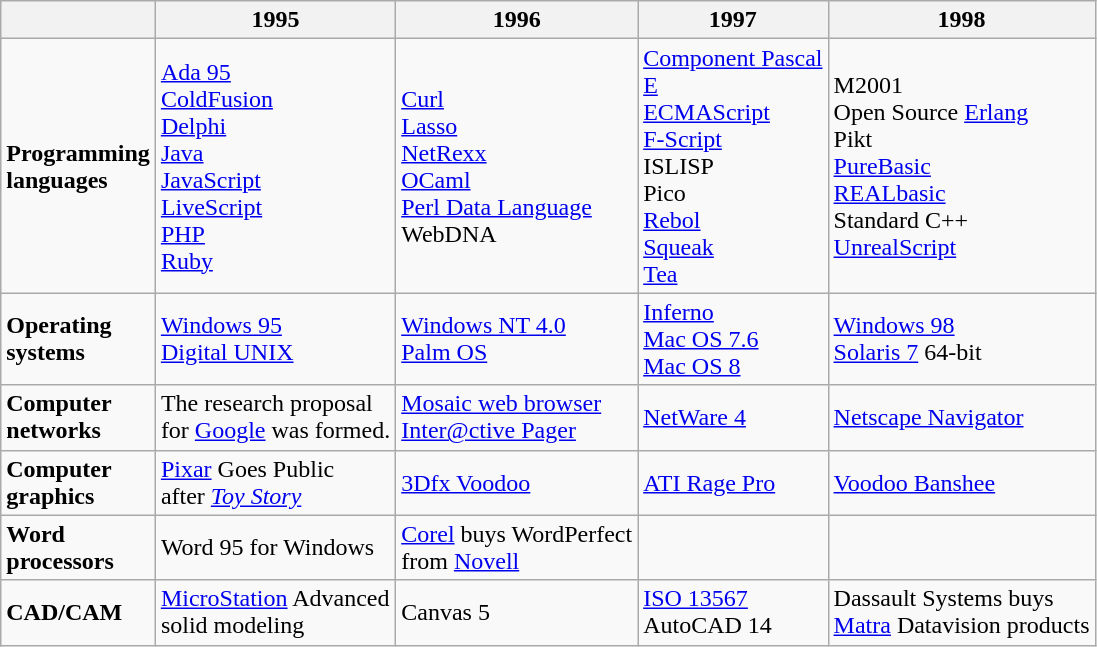<table class="wikitable">
<tr>
<th></th>
<th>1995</th>
<th>1996</th>
<th>1997</th>
<th>1998</th>
</tr>
<tr>
<td><strong>Programming<br>languages</strong></td>
<td><a href='#'>Ada 95</a><br><a href='#'>ColdFusion</a><br><a href='#'>Delphi</a><br><a href='#'>Java</a><br><a href='#'>JavaScript</a><br><a href='#'>LiveScript</a><br><a href='#'>PHP</a><br><a href='#'>Ruby</a></td>
<td><a href='#'>Curl</a><br><a href='#'>Lasso</a><br><a href='#'>NetRexx</a><br><a href='#'>OCaml</a><br><a href='#'>Perl Data Language</a><br>WebDNA</td>
<td><a href='#'>Component Pascal</a><br><a href='#'>E</a><br><a href='#'>ECMAScript</a><br><a href='#'>F-Script</a><br>ISLISP<br>Pico<br><a href='#'>Rebol</a><br><a href='#'>Squeak</a><br><a href='#'>Tea</a></td>
<td>M2001<br>Open Source <a href='#'>Erlang</a><br>Pikt<br><a href='#'>PureBasic</a><br><a href='#'>REALbasic</a><br>Standard C++<br><a href='#'>UnrealScript</a></td>
</tr>
<tr>
<td><strong>Operating<br>systems</strong></td>
<td><a href='#'>Windows 95</a><br><a href='#'>Digital UNIX</a></td>
<td><a href='#'>Windows NT 4.0</a><br><a href='#'>Palm OS</a></td>
<td><a href='#'>Inferno</a><br><a href='#'>Mac OS 7.6</a><br><a href='#'>Mac OS 8</a></td>
<td><a href='#'>Windows 98</a><br><a href='#'>Solaris 7</a> 64-bit</td>
</tr>
<tr>
<td><strong>Computer<br>networks</strong></td>
<td>The research proposal<br>for <a href='#'>Google</a> was formed.</td>
<td><a href='#'>Mosaic web browser</a><br><a href='#'>Inter@ctive Pager</a></td>
<td><a href='#'>NetWare 4</a></td>
<td><a href='#'>Netscape Navigator</a></td>
</tr>
<tr>
<td><strong>Computer<br>graphics</strong></td>
<td><a href='#'>Pixar</a> Goes Public<br>after <em><a href='#'>Toy Story</a></em></td>
<td><a href='#'>3Dfx Voodoo</a></td>
<td><a href='#'>ATI Rage Pro</a></td>
<td><a href='#'>Voodoo Banshee</a></td>
</tr>
<tr>
<td><strong>Word<br>processors</strong></td>
<td>Word 95 for Windows</td>
<td><a href='#'>Corel</a> buys WordPerfect<br>from <a href='#'>Novell</a></td>
<td></td>
<td></td>
</tr>
<tr>
<td><strong>CAD/CAM</strong></td>
<td><a href='#'>MicroStation</a> Advanced<br>solid modeling</td>
<td>Canvas 5</td>
<td><a href='#'>ISO 13567</a><br>AutoCAD 14</td>
<td>Dassault Systems buys<br><a href='#'>Matra</a> Datavision products</td>
</tr>
</table>
